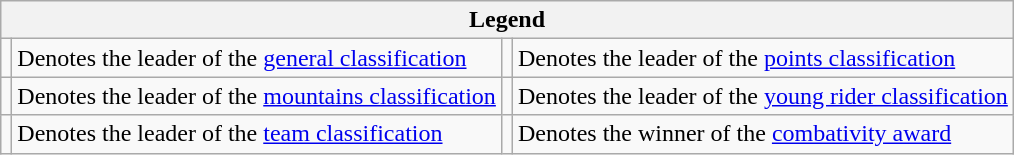<table class="wikitable">
<tr>
<th colspan=4>Legend</th>
</tr>
<tr>
<td></td>
<td>Denotes the leader of the <a href='#'>general classification</a></td>
<td></td>
<td>Denotes the leader of the <a href='#'>points classification</a></td>
</tr>
<tr>
<td></td>
<td>Denotes the leader of the <a href='#'>mountains classification</a></td>
<td></td>
<td>Denotes the leader of the <a href='#'>young rider classification</a></td>
</tr>
<tr>
<td></td>
<td>Denotes the leader of the <a href='#'>team classification</a></td>
<td></td>
<td>Denotes the winner of the <a href='#'>combativity award</a></td>
</tr>
</table>
